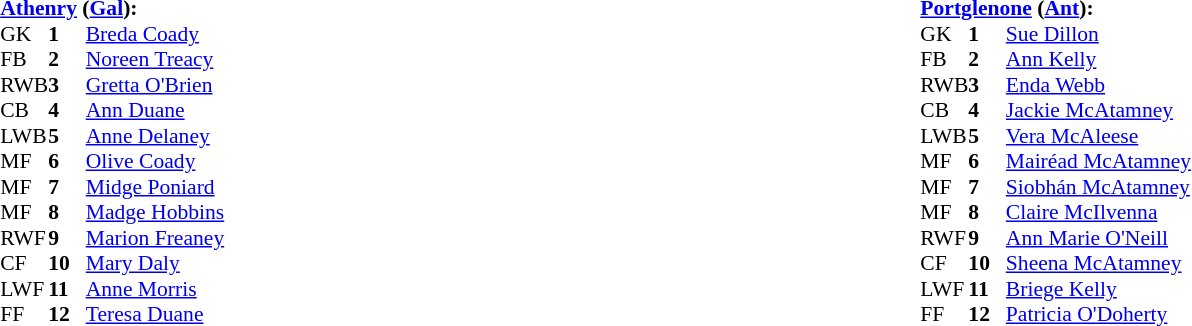<table width="100%">
<tr>
<td valign="top"></td>
<td valign="top" width="50%"><br><table style="font-size: 90%" cellspacing="0" cellpadding="0" align=center>
<tr>
<td colspan="4"><strong><a href='#'>Athenry</a> (<a href='#'>Gal</a>):</strong></td>
</tr>
<tr>
<th width="25"></th>
<th width="25"></th>
</tr>
<tr>
<td>GK</td>
<td><strong>1</strong></td>
<td><a href='#'>Breda Coady</a></td>
</tr>
<tr>
<td>FB</td>
<td><strong>2</strong></td>
<td><a href='#'>Noreen Treacy</a></td>
</tr>
<tr>
<td>RWB</td>
<td><strong>3</strong></td>
<td><a href='#'>Gretta O'Brien</a></td>
</tr>
<tr>
<td>CB</td>
<td><strong>4</strong></td>
<td><a href='#'>Ann Duane</a></td>
</tr>
<tr>
<td>LWB</td>
<td><strong>5</strong></td>
<td><a href='#'>Anne Delaney</a></td>
</tr>
<tr>
<td>MF</td>
<td><strong>6</strong></td>
<td><a href='#'>Olive Coady</a></td>
</tr>
<tr>
<td>MF</td>
<td><strong>7</strong></td>
<td><a href='#'>Midge Poniard</a></td>
</tr>
<tr>
<td>MF</td>
<td><strong>8</strong></td>
<td><a href='#'>Madge Hobbins</a></td>
</tr>
<tr>
<td>RWF</td>
<td><strong>9</strong></td>
<td><a href='#'>Marion Freaney</a></td>
</tr>
<tr>
<td>CF</td>
<td><strong>10</strong></td>
<td><a href='#'>Mary Daly</a></td>
</tr>
<tr>
<td>LWF</td>
<td><strong>11</strong></td>
<td><a href='#'>Anne Morris</a></td>
</tr>
<tr>
<td>FF</td>
<td><strong>12</strong></td>
<td><a href='#'>Teresa Duane</a></td>
</tr>
<tr>
</tr>
</table>
</td>
<td valign="top" width="50%"><br><table style="font-size: 90%" cellspacing="0" cellpadding="0" align=center>
<tr>
<td colspan="4"><strong><a href='#'>Portglenone</a> (<a href='#'>Ant</a>):</strong></td>
</tr>
<tr>
<th width="25"></th>
<th width="25"></th>
</tr>
<tr>
<td>GK</td>
<td><strong>1</strong></td>
<td><a href='#'>Sue Dillon</a></td>
</tr>
<tr>
<td>FB</td>
<td><strong>2</strong></td>
<td><a href='#'>Ann Kelly</a></td>
</tr>
<tr>
<td>RWB</td>
<td><strong>3</strong></td>
<td><a href='#'>Enda Webb</a></td>
</tr>
<tr>
<td>CB</td>
<td><strong>4</strong></td>
<td><a href='#'>Jackie McAtamney</a></td>
</tr>
<tr>
<td>LWB</td>
<td><strong>5</strong></td>
<td><a href='#'>Vera McAleese</a></td>
</tr>
<tr>
<td>MF</td>
<td><strong>6</strong></td>
<td><a href='#'>Mairéad McAtamney</a></td>
</tr>
<tr>
<td>MF</td>
<td><strong>7</strong></td>
<td><a href='#'>Siobhán McAtamney</a></td>
</tr>
<tr>
<td>MF</td>
<td><strong>8</strong></td>
<td><a href='#'>Claire McIlvenna</a></td>
</tr>
<tr>
<td>RWF</td>
<td><strong>9</strong></td>
<td><a href='#'>Ann Marie O'Neill</a></td>
</tr>
<tr>
<td>CF</td>
<td><strong>10</strong></td>
<td><a href='#'>Sheena McAtamney</a></td>
</tr>
<tr>
<td>LWF</td>
<td><strong>11</strong></td>
<td><a href='#'>Briege Kelly</a></td>
</tr>
<tr>
<td>FF</td>
<td><strong>12</strong></td>
<td><a href='#'>Patricia O'Doherty</a></td>
</tr>
<tr>
</tr>
</table>
</td>
</tr>
</table>
